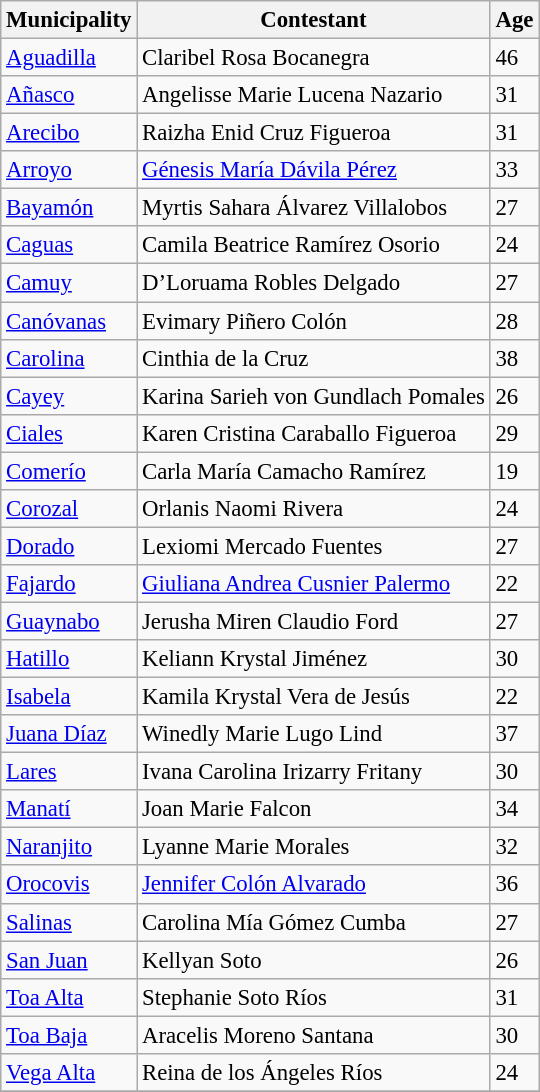<table class="wikitable sortable" style="font-size: 95%;">
<tr>
<th>Municipality</th>
<th>Contestant</th>
<th>Age</th>
</tr>
<tr>
<td><a href='#'>Aguadilla</a></td>
<td>Claribel Rosa Bocanegra</td>
<td>46</td>
</tr>
<tr>
<td><a href='#'>Añasco</a></td>
<td>Angelisse Marie Lucena Nazario</td>
<td>31</td>
</tr>
<tr>
<td><a href='#'>Arecibo</a></td>
<td>Raizha Enid Cruz Figueroa</td>
<td>31</td>
</tr>
<tr>
<td><a href='#'>Arroyo</a></td>
<td><a href='#'>Génesis María Dávila Pérez</a></td>
<td>33</td>
</tr>
<tr>
<td><a href='#'>Bayamón</a></td>
<td>Myrtis Sahara Álvarez Villalobos</td>
<td>27</td>
</tr>
<tr>
<td><a href='#'>Caguas</a></td>
<td>Camila Beatrice Ramírez Osorio</td>
<td>24</td>
</tr>
<tr>
<td><a href='#'>Camuy</a></td>
<td>D’Loruama Robles Delgado</td>
<td>27</td>
</tr>
<tr>
<td><a href='#'>Canóvanas</a></td>
<td>Evimary Piñero Colón</td>
<td>28</td>
</tr>
<tr>
<td><a href='#'>Carolina</a></td>
<td>Cinthia de la Cruz</td>
<td>38</td>
</tr>
<tr>
<td><a href='#'>Cayey</a></td>
<td>Karina Sarieh von Gundlach Pomales</td>
<td>26</td>
</tr>
<tr>
<td><a href='#'>Ciales</a></td>
<td>Karen Cristina Caraballo Figueroa</td>
<td>29</td>
</tr>
<tr>
<td><a href='#'>Comerío</a></td>
<td>Carla María Camacho Ramírez</td>
<td>19</td>
</tr>
<tr>
<td><a href='#'>Corozal</a></td>
<td>Orlanis Naomi Rivera</td>
<td>24</td>
</tr>
<tr>
<td><a href='#'>Dorado</a></td>
<td>Lexiomi Mercado Fuentes</td>
<td>27</td>
</tr>
<tr>
<td><a href='#'>Fajardo</a></td>
<td><a href='#'>Giuliana Andrea Cusnier Palermo</a></td>
<td>22</td>
</tr>
<tr>
<td><a href='#'>Guaynabo</a></td>
<td>Jerusha Miren Claudio Ford</td>
<td>27</td>
</tr>
<tr>
<td><a href='#'>Hatillo</a></td>
<td>Keliann Krystal Jiménez</td>
<td>30</td>
</tr>
<tr>
<td><a href='#'>Isabela</a></td>
<td>Kamila Krystal Vera de Jesús</td>
<td>22</td>
</tr>
<tr>
<td><a href='#'>Juana Díaz</a></td>
<td>Winedly Marie Lugo Lind</td>
<td>37</td>
</tr>
<tr>
<td><a href='#'>Lares</a></td>
<td>Ivana Carolina Irizarry Fritany</td>
<td>30</td>
</tr>
<tr>
<td><a href='#'>Manatí</a></td>
<td>Joan Marie Falcon</td>
<td>34</td>
</tr>
<tr>
<td><a href='#'>Naranjito</a></td>
<td>Lyanne Marie Morales</td>
<td>32</td>
</tr>
<tr>
<td><a href='#'>Orocovis</a></td>
<td><a href='#'>Jennifer Colón Alvarado</a></td>
<td>36</td>
</tr>
<tr>
<td><a href='#'>Salinas</a></td>
<td>Carolina Mía Gómez Cumba</td>
<td>27</td>
</tr>
<tr>
<td><a href='#'>San Juan</a></td>
<td>Kellyan Soto</td>
<td>26</td>
</tr>
<tr>
<td><a href='#'>Toa Alta</a></td>
<td>Stephanie Soto Ríos</td>
<td>31</td>
</tr>
<tr>
<td><a href='#'>Toa Baja</a></td>
<td>Aracelis Moreno Santana</td>
<td>30</td>
</tr>
<tr>
<td><a href='#'>Vega Alta</a></td>
<td>Reina de los Ángeles Ríos</td>
<td>24</td>
</tr>
<tr>
</tr>
</table>
